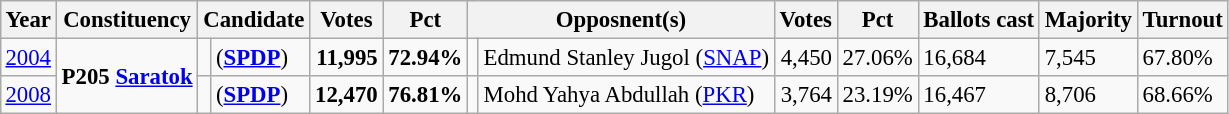<table class="wikitable" style="margin:0.5em ; font-size:95%">
<tr>
<th>Year</th>
<th>Constituency</th>
<th colspan=2>Candidate</th>
<th>Votes</th>
<th>Pct</th>
<th colspan=2>Opposnent(s)</th>
<th>Votes</th>
<th>Pct</th>
<th>Ballots cast</th>
<th>Majority</th>
<th>Turnout</th>
</tr>
<tr>
<td><a href='#'>2004</a></td>
<td rowspan=2><strong>P205 <a href='#'>Saratok</a></strong></td>
<td></td>
<td> (<a href='#'><strong>SPDP</strong></a>)</td>
<td align="right"><strong>11,995</strong></td>
<td><strong>72.94%</strong></td>
<td bgcolor=></td>
<td>Edmund Stanley Jugol (<a href='#'>SNAP</a>)</td>
<td align="right">4,450</td>
<td>27.06%</td>
<td>16,684</td>
<td>7,545</td>
<td>67.80%</td>
</tr>
<tr>
<td><a href='#'>2008</a></td>
<td></td>
<td> (<a href='#'><strong>SPDP</strong></a>)</td>
<td align="right"><strong>12,470</strong></td>
<td><strong>76.81%</strong></td>
<td></td>
<td>Mohd Yahya Abdullah (<a href='#'>PKR</a>)</td>
<td align="right">3,764</td>
<td>23.19%</td>
<td>16,467</td>
<td>8,706</td>
<td>68.66%</td>
</tr>
</table>
